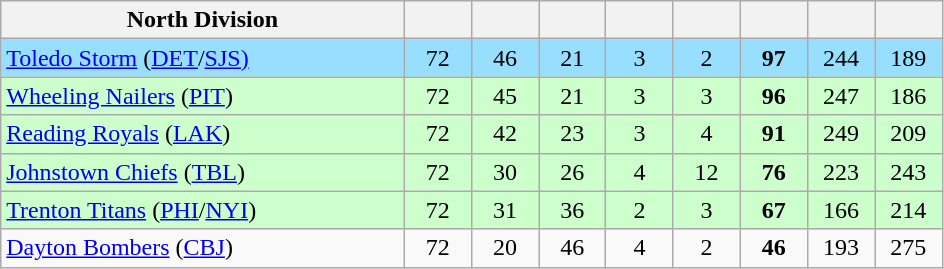<table class="wikitable sortable" style="text-align:center">
<tr>
<th style="width:30%;" class="unsortable">North Division</th>
<th style="width:5%;"></th>
<th style="width:5%;"></th>
<th style="width:5%;"></th>
<th style="width:5%;"></th>
<th style="width:5%;"></th>
<th style="width:5%;"></th>
<th style="width:5%;"></th>
<th style="width:5%;"></th>
</tr>
<tr bgcolor="#97DEFF">
<td align=left><a href='#'>Toledo Storm</a> (<a href='#'>DET</a>/<a href='#'>SJS)</a></td>
<td>72</td>
<td>46</td>
<td>21</td>
<td>3</td>
<td>2</td>
<td><strong>97</strong></td>
<td>244</td>
<td>189</td>
</tr>
<tr bgcolor="#ccffcc">
<td align=left><a href='#'>Wheeling Nailers</a> (<a href='#'>PIT</a>)</td>
<td>72</td>
<td>45</td>
<td>21</td>
<td>3</td>
<td>3</td>
<td><strong>96</strong></td>
<td>247</td>
<td>186</td>
</tr>
<tr bgcolor="#ccffcc">
<td align=left><a href='#'>Reading Royals</a> (<a href='#'>LAK</a>)</td>
<td>72</td>
<td>42</td>
<td>23</td>
<td>3</td>
<td>4</td>
<td><strong>91</strong></td>
<td>249</td>
<td>209</td>
</tr>
<tr bgcolor="#ccffcc">
<td align=left><a href='#'>Johnstown Chiefs</a> (<a href='#'>TBL</a>)</td>
<td>72</td>
<td>30</td>
<td>26</td>
<td>4</td>
<td>12</td>
<td><strong>76</strong></td>
<td>223</td>
<td>243</td>
</tr>
<tr bgcolor="#ccffcc">
<td align=left><a href='#'>Trenton Titans</a> (<a href='#'>PHI</a>/<a href='#'>NYI</a>)</td>
<td>72</td>
<td>31</td>
<td>36</td>
<td>2</td>
<td>3</td>
<td><strong>67</strong></td>
<td>166</td>
<td>214</td>
</tr>
<tr>
<td align=left><a href='#'>Dayton Bombers</a> (<a href='#'>CBJ</a>)</td>
<td>72</td>
<td>20</td>
<td>46</td>
<td>4</td>
<td>2</td>
<td><strong>46</strong></td>
<td>193</td>
<td>275</td>
</tr>
</table>
